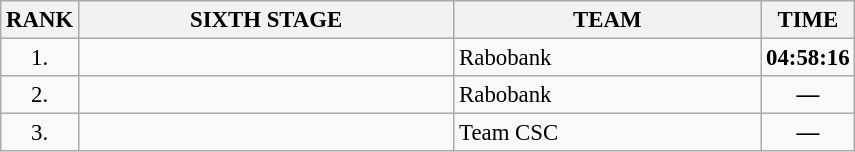<table class="wikitable" style="font-size:95%;">
<tr>
<th>RANK</th>
<th align="left" style="width: 16em">SIXTH STAGE</th>
<th align="left" style="width: 13em">TEAM</th>
<th>TIME</th>
</tr>
<tr>
<td align="center">1.</td>
<td></td>
<td>Rabobank</td>
<td align="center"><strong>04:58:16</strong></td>
</tr>
<tr>
<td align="center">2.</td>
<td></td>
<td>Rabobank</td>
<td align="center"><strong>—</strong></td>
</tr>
<tr>
<td align="center">3.</td>
<td></td>
<td>Team CSC</td>
<td align="center"><strong>—</strong></td>
</tr>
</table>
